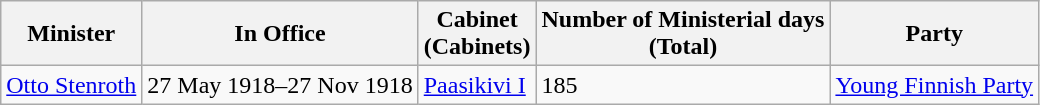<table class="wikitable">
<tr>
<th>Minister</th>
<th>In Office</th>
<th>Cabinet<br>(Cabinets)</th>
<th>Number of Ministerial days <br>(Total)</th>
<th>Party</th>
</tr>
<tr>
<td><a href='#'>Otto Stenroth</a></td>
<td>27 May 1918–27 Nov 1918</td>
<td><a href='#'>Paasikivi I</a></td>
<td>185</td>
<td><a href='#'>Young Finnish Party</a></td>
</tr>
</table>
